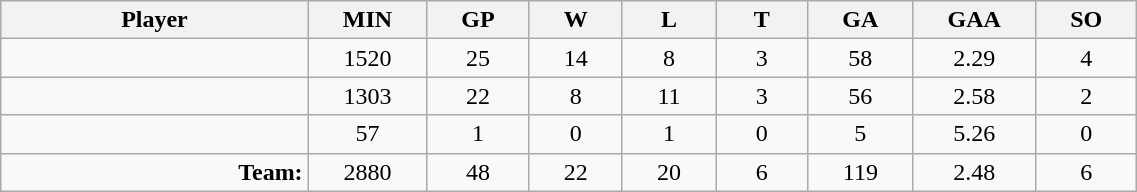<table class="wikitable sortable" width="60%">
<tr>
<th bgcolor="#DDDDFF" width="10%">Player</th>
<th width="3%" bgcolor="#DDDDFF" title="Minutes played">MIN</th>
<th width="3%" bgcolor="#DDDDFF" title="Games played in">GP</th>
<th width="3%" bgcolor="#DDDDFF" title="Games played in">W</th>
<th width="3%" bgcolor="#DDDDFF"title="Games played in">L</th>
<th width="3%" bgcolor="#DDDDFF" title="Ties">T</th>
<th width="3%" bgcolor="#DDDDFF" title="Goals against">GA</th>
<th width="3%" bgcolor="#DDDDFF" title="Goals against average">GAA</th>
<th width="3%" bgcolor="#DDDDFF"title="Shut-outs">SO</th>
</tr>
<tr align="center">
<td align="right"></td>
<td>1520</td>
<td>25</td>
<td>14</td>
<td>8</td>
<td>3</td>
<td>58</td>
<td>2.29</td>
<td>4</td>
</tr>
<tr align="center">
<td align="right"></td>
<td>1303</td>
<td>22</td>
<td>8</td>
<td>11</td>
<td>3</td>
<td>56</td>
<td>2.58</td>
<td>2</td>
</tr>
<tr align="center">
<td align="right"></td>
<td>57</td>
<td>1</td>
<td>0</td>
<td>1</td>
<td>0</td>
<td>5</td>
<td>5.26</td>
<td>0</td>
</tr>
<tr align="center">
<td align="right"><strong>Team:</strong></td>
<td>2880</td>
<td>48</td>
<td>22</td>
<td>20</td>
<td>6</td>
<td>119</td>
<td>2.48</td>
<td>6</td>
</tr>
</table>
